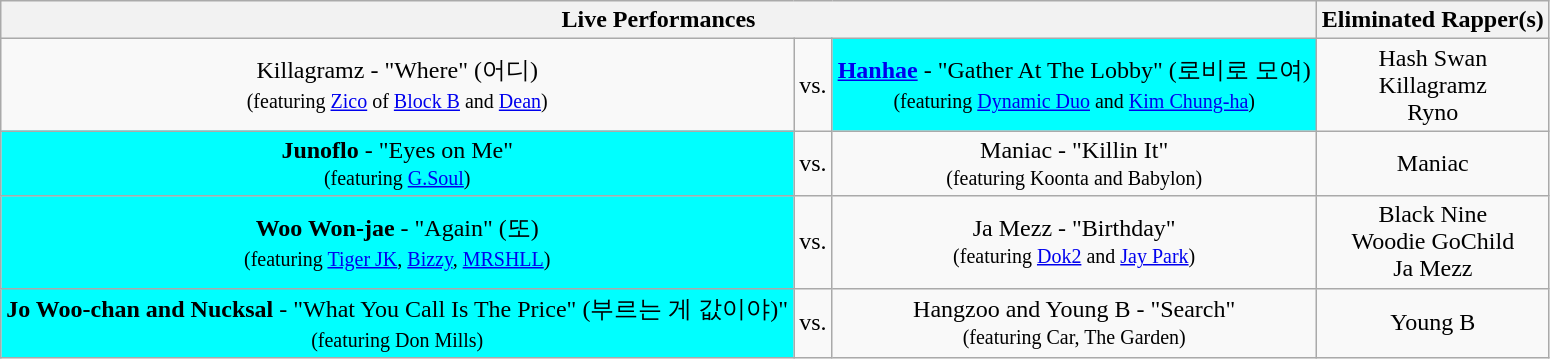<table class="wikitable" border="2" style="text-align:center">
<tr>
<th colspan="3">Live Performances</th>
<th>Eliminated Rapper(s)</th>
</tr>
<tr>
<td>Killagramz - "Where" (어디) <br><small>(featuring <a href='#'>Zico</a> of <a href='#'>Block B</a> and <a href='#'>Dean</a>)</small></td>
<td>vs.</td>
<td style="background:aqua"><strong><a href='#'>Hanhae</a></strong> - "Gather At The Lobby" (로비로 모여)<br><small> (featuring <a href='#'>Dynamic Duo</a> and <a href='#'>Kim Chung-ha</a>)</small></td>
<td>Hash Swan<br>Killagramz<br>Ryno</td>
</tr>
<tr>
<td style="background:aqua"><strong>Junoflo</strong> - "Eyes on Me" <br><small> (featuring <a href='#'>G.Soul</a>)</small></td>
<td>vs.</td>
<td>Maniac - "Killin It" <br><small> (featuring Koonta and Babylon)</small></td>
<td>Maniac</td>
</tr>
<tr>
<td style="background:aqua"><strong>Woo Won-jae</strong> - "Again" (또)<br><small> (featuring <a href='#'>Tiger JK</a>, <a href='#'>Bizzy</a>, <a href='#'>MRSHLL</a>)</small></td>
<td>vs.</td>
<td>Ja Mezz - "Birthday" <br><small> (featuring <a href='#'>Dok2</a> and <a href='#'>Jay Park</a>)</small></td>
<td>Black Nine <br>Woodie GoChild<br>Ja Mezz</td>
</tr>
<tr>
<td style="background:aqua"><strong>Jo Woo-chan and Nucksal</strong> - "What You Call Is The Price" (부르는 게 값이야)"<br><small> (featuring Don Mills)</small></td>
<td>vs.</td>
<td><span> Hangzoo </span>and Young B - "Search"<br><small> (featuring Car, The Garden)</small></td>
<td>Young B</td>
</tr>
</table>
